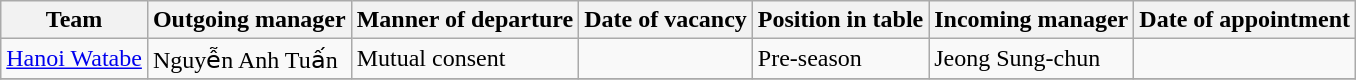<table class="wikitable sortable">
<tr>
<th>Team</th>
<th>Outgoing manager</th>
<th>Manner of departure</th>
<th>Date of vacancy</th>
<th>Position in table</th>
<th>Incoming manager</th>
<th>Date of appointment</th>
</tr>
<tr>
<td><a href='#'>Hanoi Watabe</a></td>
<td> Nguyễn Anh Tuấn</td>
<td>Mutual consent</td>
<td></td>
<td>Pre-season</td>
<td> Jeong Sung-chun</td>
<td></td>
</tr>
<tr>
</tr>
</table>
